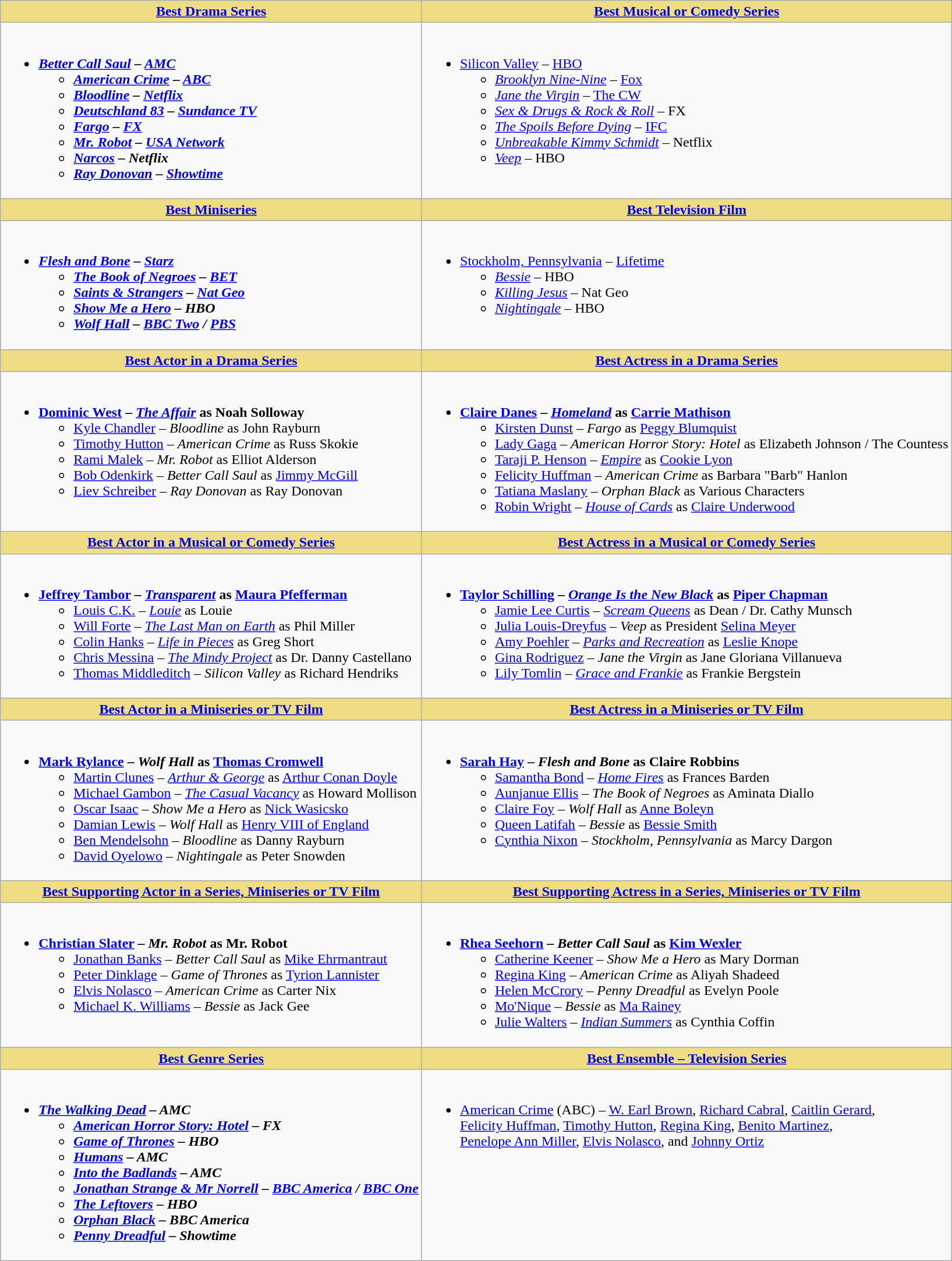<table class=wikitable style="width="100%">
<tr>
<th style="background:#EEDD82"><a href='#'>Best Drama Series</a></th>
<th style="background:#EEDD82"><a href='#'>Best Musical or Comedy Series</a></th>
</tr>
<tr>
<td valign="top"><br><ul><li><strong><em><a href='#'>Better Call Saul</a><em> – <a href='#'>AMC</a><strong><ul><li></em><a href='#'>American Crime</a><em> – <a href='#'>ABC</a></li><li></em><a href='#'>Bloodline</a><em> – <a href='#'>Netflix</a></li><li></em><a href='#'>Deutschland 83</a><em> – <a href='#'>Sundance TV</a></li><li></em><a href='#'>Fargo</a><em> – <a href='#'>FX</a></li><li></em><a href='#'>Mr. Robot</a><em> – <a href='#'>USA Network</a></li><li></em><a href='#'>Narcos</a><em> – Netflix</li><li></em><a href='#'>Ray Donovan</a><em> – <a href='#'>Showtime</a></li></ul></li></ul></td>
<td valign="top"><br><ul><li></em></strong><a href='#'>Silicon Valley</a></em> – <a href='#'>HBO</a></strong><ul><li><em><a href='#'>Brooklyn Nine-Nine</a></em> – <a href='#'>Fox</a></li><li><em><a href='#'>Jane the Virgin</a></em> – <a href='#'>The CW</a></li><li><em><a href='#'>Sex & Drugs & Rock & Roll</a></em> – FX</li><li><em><a href='#'>The Spoils Before Dying</a></em> – <a href='#'>IFC</a></li><li><em><a href='#'>Unbreakable Kimmy Schmidt</a></em> – Netflix</li><li><em><a href='#'>Veep</a></em> – HBO</li></ul></li></ul></td>
</tr>
<tr>
<th style="background:#EEDD82"><a href='#'>Best Miniseries</a></th>
<th style="background:#EEDD82"><a href='#'>Best Television Film</a></th>
</tr>
<tr>
<td valign="top"><br><ul><li><strong><em><a href='#'>Flesh and Bone</a><em> – <a href='#'>Starz</a><strong><ul><li></em><a href='#'>The Book of Negroes</a><em> – <a href='#'>BET</a></li><li></em><a href='#'>Saints & Strangers</a><em> – <a href='#'>Nat Geo</a></li><li></em><a href='#'>Show Me a Hero</a><em> – HBO</li><li></em><a href='#'>Wolf Hall</a><em> – <a href='#'>BBC Two</a> / <a href='#'>PBS</a></li></ul></li></ul></td>
<td valign="top"><br><ul><li></em></strong><a href='#'>Stockholm, Pennsylvania</a></em> – <a href='#'>Lifetime</a></strong><ul><li><em><a href='#'>Bessie</a></em> – HBO</li><li><em><a href='#'>Killing Jesus</a></em> – Nat Geo</li><li><em><a href='#'>Nightingale</a></em> – HBO</li></ul></li></ul></td>
</tr>
<tr>
<th style="background:#EEDD82"><a href='#'>Best Actor in a Drama Series</a></th>
<th style="background:#EEDD82"><a href='#'>Best Actress in a Drama Series</a></th>
</tr>
<tr>
<td valign="top"><br><ul><li><strong><a href='#'>Dominic West</a> – <em><a href='#'>The Affair</a></em> as Noah Solloway</strong><ul><li><a href='#'>Kyle Chandler</a> – <em>Bloodline</em> as John Rayburn</li><li><a href='#'>Timothy Hutton</a> – <em>American Crime</em> as Russ Skokie</li><li><a href='#'>Rami Malek</a> – <em>Mr. Robot</em> as Elliot Alderson</li><li><a href='#'>Bob Odenkirk</a> – <em>Better Call Saul</em> as <a href='#'>Jimmy McGill</a></li><li><a href='#'>Liev Schreiber</a> – <em>Ray Donovan</em> as Ray Donovan</li></ul></li></ul></td>
<td valign="top"><br><ul><li><strong><a href='#'>Claire Danes</a> – <em><a href='#'>Homeland</a></em> as <a href='#'>Carrie Mathison</a></strong><ul><li><a href='#'>Kirsten Dunst</a> – <em>Fargo</em> as <a href='#'>Peggy Blumquist</a></li><li><a href='#'>Lady Gaga</a> – <em>American Horror Story: Hotel</em> as Elizabeth Johnson / The Countess</li><li><a href='#'>Taraji P. Henson</a> – <em><a href='#'>Empire</a></em> as <a href='#'>Cookie Lyon</a></li><li><a href='#'>Felicity Huffman</a> – <em>American Crime</em> as Barbara "Barb" Hanlon</li><li><a href='#'>Tatiana Maslany</a> – <em>Orphan Black</em> as Various Characters</li><li><a href='#'>Robin Wright</a> – <em><a href='#'>House of Cards</a></em> as <a href='#'>Claire Underwood</a></li></ul></li></ul></td>
</tr>
<tr>
<th style="background:#EEDD82"><a href='#'>Best Actor in a Musical or Comedy Series</a></th>
<th style="background:#EEDD82"><a href='#'>Best Actress in a Musical or Comedy Series</a></th>
</tr>
<tr>
<td valign="top"><br><ul><li><strong><a href='#'>Jeffrey Tambor</a> – <em><a href='#'>Transparent</a></em> as <a href='#'>Maura Pfefferman</a></strong><ul><li><a href='#'>Louis C.K.</a> – <em><a href='#'>Louie</a></em> as Louie</li><li><a href='#'>Will Forte</a> – <em><a href='#'>The Last Man on Earth</a></em> as Phil Miller</li><li><a href='#'>Colin Hanks</a> – <em><a href='#'>Life in Pieces</a></em> as Greg Short</li><li><a href='#'>Chris Messina</a> – <em><a href='#'>The Mindy Project</a></em> as Dr. Danny Castellano</li><li><a href='#'>Thomas Middleditch</a> – <em>Silicon Valley</em> as Richard Hendriks</li></ul></li></ul></td>
<td valign="top"><br><ul><li><strong><a href='#'>Taylor Schilling</a> – <em><a href='#'>Orange Is the New Black</a></em> as <a href='#'>Piper Chapman</a></strong><ul><li><a href='#'>Jamie Lee Curtis</a> – <em><a href='#'>Scream Queens</a></em> as Dean / Dr. Cathy Munsch</li><li><a href='#'>Julia Louis-Dreyfus</a> – <em>Veep</em> as President <a href='#'>Selina Meyer</a></li><li><a href='#'>Amy Poehler</a> – <em><a href='#'>Parks and Recreation</a></em> as <a href='#'>Leslie Knope</a></li><li><a href='#'>Gina Rodriguez</a> – <em>Jane the Virgin</em> as Jane Gloriana Villanueva</li><li><a href='#'>Lily Tomlin</a> – <em><a href='#'>Grace and Frankie</a></em> as Frankie Bergstein</li></ul></li></ul></td>
</tr>
<tr>
<th style="background:#EEDD82"><a href='#'>Best Actor in a Miniseries or TV Film</a></th>
<th style="background:#EEDD82"><a href='#'>Best Actress in a Miniseries or TV Film</a></th>
</tr>
<tr>
<td valign="top"><br><ul><li><strong><a href='#'>Mark Rylance</a> – <em>Wolf Hall</em> as <a href='#'>Thomas Cromwell</a></strong><ul><li><a href='#'>Martin Clunes</a> – <em><a href='#'>Arthur & George</a></em> as <a href='#'>Arthur Conan Doyle</a></li><li><a href='#'>Michael Gambon</a> – <em><a href='#'>The Casual Vacancy</a></em> as Howard Mollison</li><li><a href='#'>Oscar Isaac</a> – <em>Show Me a Hero</em> as <a href='#'>Nick Wasicsko</a></li><li><a href='#'>Damian Lewis</a> – <em>Wolf Hall</em> as <a href='#'>Henry VIII of England</a></li><li><a href='#'>Ben Mendelsohn</a> – <em>Bloodline</em> as Danny Rayburn</li><li><a href='#'>David Oyelowo</a> – <em>Nightingale</em> as Peter Snowden</li></ul></li></ul></td>
<td valign="top"><br><ul><li><strong><a href='#'>Sarah Hay</a> – <em>Flesh and Bone</em> as Claire Robbins</strong><ul><li><a href='#'>Samantha Bond</a> – <em><a href='#'>Home Fires</a></em> as Frances Barden</li><li><a href='#'>Aunjanue Ellis</a> – <em>The Book of Negroes</em> as Aminata Diallo</li><li><a href='#'>Claire Foy</a> – <em>Wolf Hall</em> as <a href='#'>Anne Boleyn</a></li><li><a href='#'>Queen Latifah</a> – <em>Bessie</em> as <a href='#'>Bessie Smith</a></li><li><a href='#'>Cynthia Nixon</a> – <em>Stockholm, Pennsylvania</em> as Marcy Dargon</li></ul></li></ul></td>
</tr>
<tr>
<th style="background:#EEDD82"><a href='#'>Best Supporting Actor in a Series, Miniseries or TV Film</a></th>
<th style="background:#EEDD82"><a href='#'>Best Supporting Actress in a Series, Miniseries or TV Film</a></th>
</tr>
<tr>
<td valign="top"><br><ul><li><strong><a href='#'>Christian Slater</a> – <em>Mr. Robot</em> as Mr. Robot</strong><ul><li><a href='#'>Jonathan Banks</a> – <em>Better Call Saul</em> as <a href='#'>Mike Ehrmantraut</a></li><li><a href='#'>Peter Dinklage</a> – <em>Game of Thrones</em> as <a href='#'>Tyrion Lannister</a></li><li><a href='#'>Elvis Nolasco</a> – <em>American Crime</em> as Carter Nix</li><li><a href='#'>Michael K. Williams</a> – <em>Bessie</em> as Jack Gee</li></ul></li></ul></td>
<td valign="top"><br><ul><li><strong><a href='#'>Rhea Seehorn</a> – <em>Better Call Saul</em> as <a href='#'>Kim Wexler</a></strong><ul><li><a href='#'>Catherine Keener</a> – <em>Show Me a Hero</em> as Mary Dorman</li><li><a href='#'>Regina King</a> – <em>American Crime</em> as Aliyah Shadeed</li><li><a href='#'>Helen McCrory</a> – <em>Penny Dreadful</em> as Evelyn Poole</li><li><a href='#'>Mo'Nique</a> – <em>Bessie</em> as <a href='#'>Ma Rainey</a></li><li><a href='#'>Julie Walters</a> – <em><a href='#'>Indian Summers</a></em> as Cynthia Coffin</li></ul></li></ul></td>
</tr>
<tr>
<th style=" background:#EEDD82"><a href='#'>Best Genre Series</a></th>
<th style=" background:#EEDD82"><a href='#'>Best Ensemble – Television Series</a></th>
</tr>
<tr>
<td valign="top"><br><ul><li><strong><em><a href='#'>The Walking Dead</a><em> – AMC<strong><ul><li></em><a href='#'>American Horror Story: Hotel</a><em> – FX</li><li></em><a href='#'>Game of Thrones</a><em> – HBO</li><li></em><a href='#'>Humans</a><em> – AMC</li><li></em><a href='#'>Into the Badlands</a><em> – AMC</li><li></em><a href='#'>Jonathan Strange & Mr Norrell</a><em> – <a href='#'>BBC America</a> / <a href='#'>BBC One</a></li><li></em><a href='#'>The Leftovers</a><em> – HBO</li><li></em><a href='#'>Orphan Black</a><em> – BBC America</li><li></em><a href='#'>Penny Dreadful</a><em> – Showtime</li></ul></li></ul></td>
<td valign="top"><br><ul><li></em></strong><a href='#'>American Crime</a></em> (ABC) – <a href='#'>W. Earl Brown</a>, <a href='#'>Richard Cabral</a>, <a href='#'>Caitlin Gerard</a>, <br> <a href='#'>Felicity Huffman</a>, <a href='#'>Timothy Hutton</a>, <a href='#'>Regina King</a>, <a href='#'>Benito Martinez</a>, <br> <a href='#'>Penelope Ann Miller</a>, <a href='#'>Elvis Nolasco</a>, and <a href='#'>Johnny Ortiz</a></strong></li></ul></td>
</tr>
</table>
